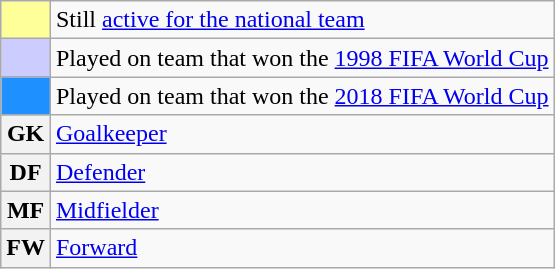<table class="wikitable">
<tr>
<td style="background:#ff9;"></td>
<td>Still <a href='#'>active for the national team</a></td>
</tr>
<tr>
<td style="background:#ccf;"></td>
<td>Played on team that won the <a href='#'>1998 FIFA World Cup</a></td>
</tr>
<tr>
<td style="background:#1E90FF;"></td>
<td>Played on team that won the <a href='#'>2018 FIFA World Cup</a></td>
</tr>
<tr>
<th>GK</th>
<td colspan="3"><a href='#'>Goalkeeper</a></td>
</tr>
<tr>
<th>DF</th>
<td colspan="3"><a href='#'>Defender</a></td>
</tr>
<tr>
<th>MF</th>
<td colspan="3"><a href='#'>Midfielder</a></td>
</tr>
<tr>
<th>FW</th>
<td colspan="3"><a href='#'>Forward</a></td>
</tr>
</table>
